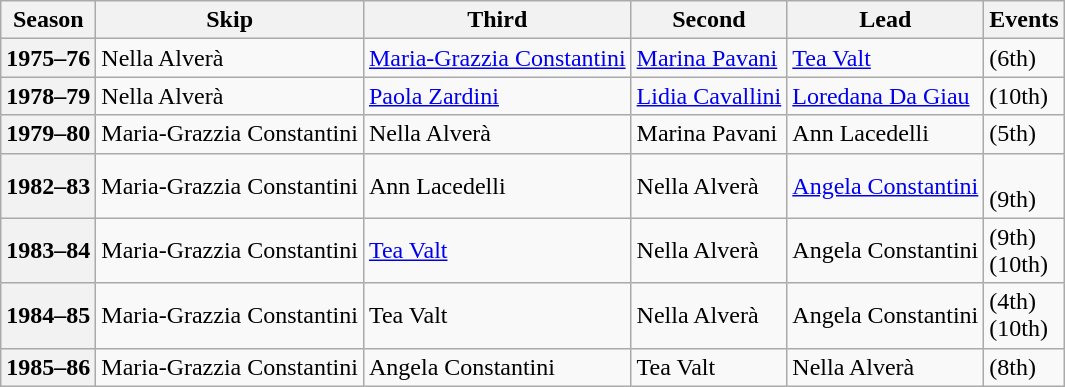<table class="wikitable">
<tr>
<th scope="col">Season</th>
<th scope="col">Skip</th>
<th scope="col">Third</th>
<th scope="col">Second</th>
<th scope="col">Lead</th>
<th scope="col">Events</th>
</tr>
<tr>
<th scope="row">1975–76</th>
<td>Nella Alverà</td>
<td><a href='#'>Maria-Grazzia Constantini</a></td>
<td><a href='#'>Marina Pavani</a></td>
<td><a href='#'>Tea Valt</a></td>
<td> (6th)</td>
</tr>
<tr>
<th scope="row">1978–79</th>
<td>Nella Alverà</td>
<td><a href='#'>Paola Zardini</a></td>
<td><a href='#'>Lidia Cavallini</a></td>
<td><a href='#'>Loredana Da Giau</a></td>
<td> (10th)</td>
</tr>
<tr>
<th scope="row">1979–80</th>
<td>Maria-Grazzia Constantini</td>
<td>Nella Alverà</td>
<td>Marina Pavani</td>
<td>Ann Lacedelli</td>
<td> (5th)</td>
</tr>
<tr>
<th scope="row">1982–83</th>
<td>Maria-Grazzia Constantini</td>
<td>Ann Lacedelli</td>
<td>Nella Alverà</td>
<td><a href='#'>Angela Constantini</a></td>
<td> <br> (9th)</td>
</tr>
<tr>
<th scope="row">1983–84</th>
<td>Maria-Grazzia Constantini</td>
<td><a href='#'>Tea Valt</a></td>
<td>Nella Alverà</td>
<td>Angela Constantini</td>
<td> (9th)<br> (10th)</td>
</tr>
<tr>
<th scope="row">1984–85</th>
<td>Maria-Grazzia Constantini</td>
<td>Tea Valt</td>
<td>Nella Alverà</td>
<td>Angela Constantini</td>
<td> (4th)<br> (10th)</td>
</tr>
<tr>
<th scope="row">1985–86</th>
<td>Maria-Grazzia Constantini</td>
<td>Angela Constantini</td>
<td>Tea Valt</td>
<td>Nella Alverà</td>
<td> (8th)</td>
</tr>
</table>
